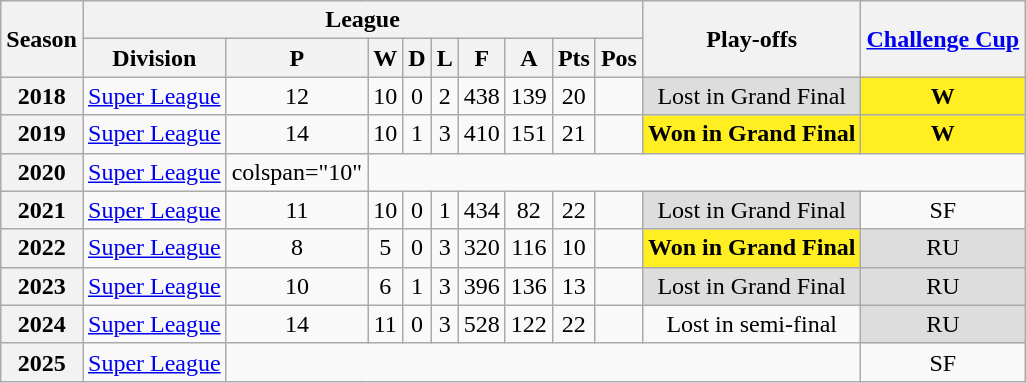<table class="wikitable" style="text-align: center">
<tr>
<th rowspan="2" scope="col">Season</th>
<th colspan="9" scope="col">League</th>
<th rowspan="2" scope="col">Play-offs</th>
<th rowspan="2" scope="col"><a href='#'>Challenge Cup</a></th>
</tr>
<tr>
<th scope="col">Division</th>
<th scope="col">P</th>
<th scope="col">W</th>
<th scope="col">D</th>
<th scope="col">L</th>
<th scope="col">F</th>
<th scope="col">A</th>
<th scope="col">Pts</th>
<th scope="col">Pos</th>
</tr>
<tr>
<th scope="row">2018</th>
<td><a href='#'>Super League</a></td>
<td>12</td>
<td>10</td>
<td>0</td>
<td>2</td>
<td>438</td>
<td>139</td>
<td>20</td>
<td></td>
<td style="background-color:#DDD">Lost in Grand Final</td>
<td style="background-color:#FE2"><strong>W</strong></td>
</tr>
<tr>
<th scope="row">2019</th>
<td><a href='#'>Super League</a></td>
<td>14</td>
<td>10</td>
<td>1</td>
<td>3</td>
<td>410</td>
<td>151</td>
<td>21</td>
<td></td>
<td style="background-color:#FE2"><strong>Won in Grand Final</strong></td>
<td style="background-color:#FE2"><strong>W</strong></td>
</tr>
<tr>
<th scope="row">2020</th>
<td><a href='#'>Super League</a></td>
<td>colspan="10"</td>
</tr>
<tr>
<th scope="row">2021</th>
<td><a href='#'>Super League</a></td>
<td>11</td>
<td>10</td>
<td>0</td>
<td>1</td>
<td>434</td>
<td>82</td>
<td>22</td>
<td></td>
<td style="background-color:#DDD">Lost in Grand Final</td>
<td>SF</td>
</tr>
<tr>
<th scope="row">2022</th>
<td><a href='#'>Super League</a></td>
<td>8</td>
<td>5</td>
<td>0</td>
<td>3</td>
<td>320</td>
<td>116</td>
<td>10</td>
<td></td>
<td style="background-color:#FE2"><strong>Won in Grand Final</strong></td>
<td style="background-color:#DDD">RU</td>
</tr>
<tr>
<th scope="row">2023</th>
<td><a href='#'>Super League</a></td>
<td>10</td>
<td>6</td>
<td>1</td>
<td>3</td>
<td>396</td>
<td>136</td>
<td>13</td>
<td></td>
<td style="background-color:#DDD">Lost in Grand Final</td>
<td style="background-color:#DDD">RU</td>
</tr>
<tr>
<th scope="row">2024</th>
<td><a href='#'>Super League</a></td>
<td>14</td>
<td>11</td>
<td>0</td>
<td>3</td>
<td>528</td>
<td>122</td>
<td>22</td>
<td></td>
<td>Lost in semi-final</td>
<td style="background-color:#DDD">RU</td>
</tr>
<tr>
<th scope="row">2025</th>
<td><a href='#'>Super League</a></td>
<td colspan=9></td>
<td>SF</td>
</tr>
</table>
